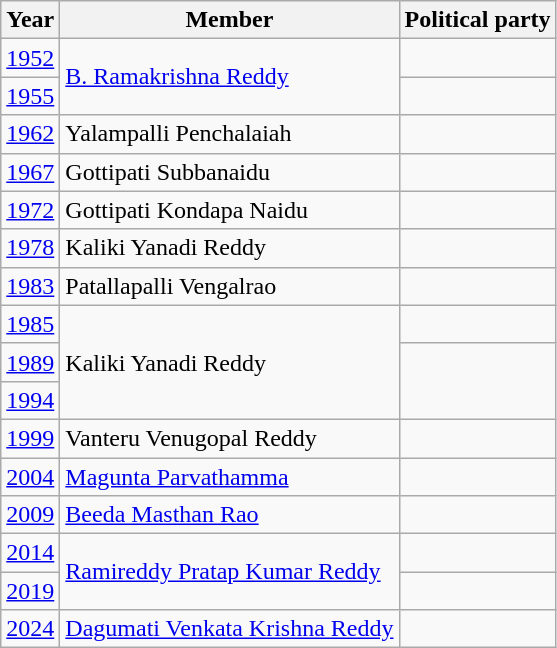<table class="wikitable sortable">
<tr>
<th>Year</th>
<th>Member</th>
<th colspan="2">Political party</th>
</tr>
<tr>
<td><a href='#'>1952</a></td>
<td rowspan=2><a href='#'>B. Ramakrishna Reddy</a></td>
<td></td>
</tr>
<tr>
<td><a href='#'>1955</a></td>
<td></td>
</tr>
<tr>
<td><a href='#'>1962</a></td>
<td>Yalampalli Penchalaiah</td>
<td></td>
</tr>
<tr>
<td><a href='#'>1967</a></td>
<td>Gottipati Subbanaidu</td>
<td></td>
</tr>
<tr>
<td><a href='#'>1972</a></td>
<td>Gottipati Kondapa Naidu</td>
<td></td>
</tr>
<tr>
<td><a href='#'>1978</a></td>
<td>Kaliki Yanadi Reddy</td>
<td></td>
</tr>
<tr>
<td><a href='#'>1983</a></td>
<td>Patallapalli Vengalrao</td>
<td></td>
</tr>
<tr>
<td><a href='#'>1985</a></td>
<td rowspan=3>Kaliki Yanadi Reddy</td>
<td></td>
</tr>
<tr>
<td><a href='#'>1989</a></td>
</tr>
<tr>
<td><a href='#'>1994</a></td>
</tr>
<tr>
<td><a href='#'>1999</a></td>
<td>Vanteru Venugopal Reddy</td>
<td></td>
</tr>
<tr>
<td><a href='#'>2004</a></td>
<td><a href='#'>Magunta Parvathamma</a></td>
<td></td>
</tr>
<tr>
<td><a href='#'>2009</a></td>
<td><a href='#'>Beeda Masthan Rao</a></td>
<td></td>
</tr>
<tr>
<td><a href='#'>2014</a></td>
<td rowspan=2><a href='#'>Ramireddy Pratap Kumar Reddy</a></td>
<td></td>
</tr>
<tr>
<td><a href='#'>2019</a></td>
</tr>
<tr>
<td><a href='#'>2024</a></td>
<td><a href='#'>Dagumati Venkata Krishna Reddy</a></td>
<td></td>
</tr>
</table>
